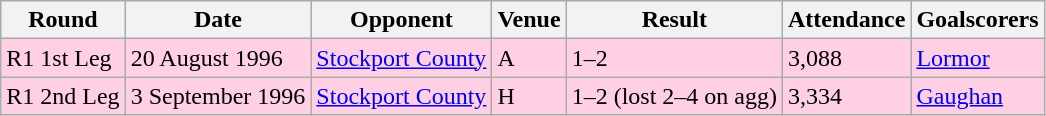<table class="wikitable">
<tr>
<th>Round</th>
<th>Date</th>
<th>Opponent</th>
<th>Venue</th>
<th>Result</th>
<th>Attendance</th>
<th>Goalscorers</th>
</tr>
<tr style="background-color: #ffd0e3;">
<td>R1 1st Leg</td>
<td>20 August 1996</td>
<td><a href='#'>Stockport County</a></td>
<td>A</td>
<td>1–2</td>
<td>3,088</td>
<td><a href='#'>Lormor</a></td>
</tr>
<tr style="background-color: #ffd0e3;">
<td>R1 2nd Leg</td>
<td>3 September 1996</td>
<td><a href='#'>Stockport County</a></td>
<td>H</td>
<td>1–2 (lost 2–4 on agg)</td>
<td>3,334</td>
<td><a href='#'>Gaughan</a></td>
</tr>
</table>
